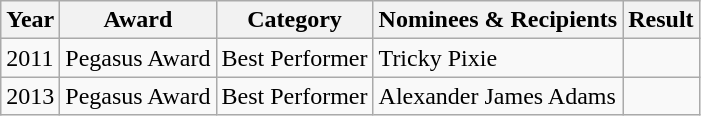<table class="wikitable">
<tr>
<th>Year</th>
<th>Award</th>
<th>Category</th>
<th>Nominees & Recipients</th>
<th>Result</th>
</tr>
<tr>
<td>2011</td>
<td>Pegasus Award</td>
<td>Best Performer</td>
<td>Tricky Pixie</td>
<td></td>
</tr>
<tr>
<td>2013</td>
<td>Pegasus Award</td>
<td>Best Performer</td>
<td>Alexander James Adams</td>
<td></td>
</tr>
</table>
